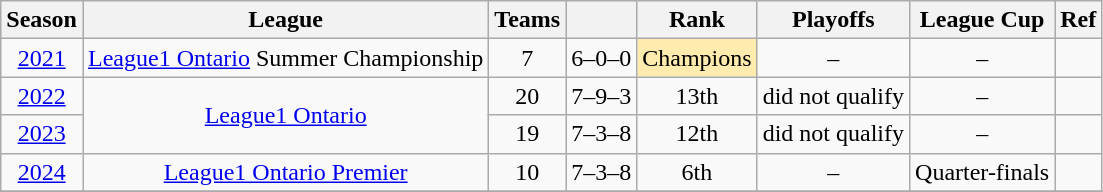<table class="wikitable" style="text-align: center;">
<tr>
<th>Season</th>
<th>League</th>
<th>Teams</th>
<th></th>
<th>Rank</th>
<th>Playoffs</th>
<th>League Cup</th>
<th>Ref</th>
</tr>
<tr>
<td><a href='#'>2021</a></td>
<td><a href='#'>League1 Ontario</a> Summer Championship</td>
<td>7</td>
<td>6–0–0</td>
<td bgcolor="FFEBAD">Champions</td>
<td>–</td>
<td>–</td>
<td></td>
</tr>
<tr>
<td><a href='#'>2022</a></td>
<td rowspan="2"><a href='#'>League1 Ontario</a></td>
<td>20</td>
<td>7–9–3</td>
<td>13th</td>
<td>did not qualify</td>
<td>–</td>
<td></td>
</tr>
<tr>
<td><a href='#'>2023</a></td>
<td>19</td>
<td>7–3–8</td>
<td>12th</td>
<td>did not qualify</td>
<td>–</td>
<td></td>
</tr>
<tr>
<td><a href='#'>2024</a></td>
<td><a href='#'>League1 Ontario Premier</a></td>
<td>10</td>
<td>7–3–8</td>
<td>6th</td>
<td>–</td>
<td>Quarter-finals</td>
<td></td>
</tr>
<tr>
</tr>
</table>
